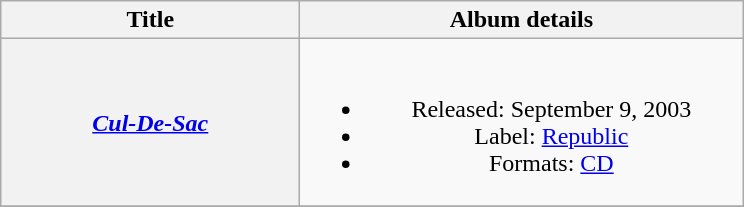<table class="wikitable plainrowheaders" style="text-align:center;">
<tr>
<th scope="col" style="width:12em;">Title</th>
<th scope="col" style="width:18em;">Album details</th>
</tr>
<tr>
<th scope="row"><em><a href='#'>Cul-De-Sac</a></em></th>
<td><br><ul><li>Released: September 9, 2003</li><li>Label: <a href='#'>Republic</a></li><li>Formats: <a href='#'>CD</a></li></ul></td>
</tr>
<tr>
</tr>
</table>
